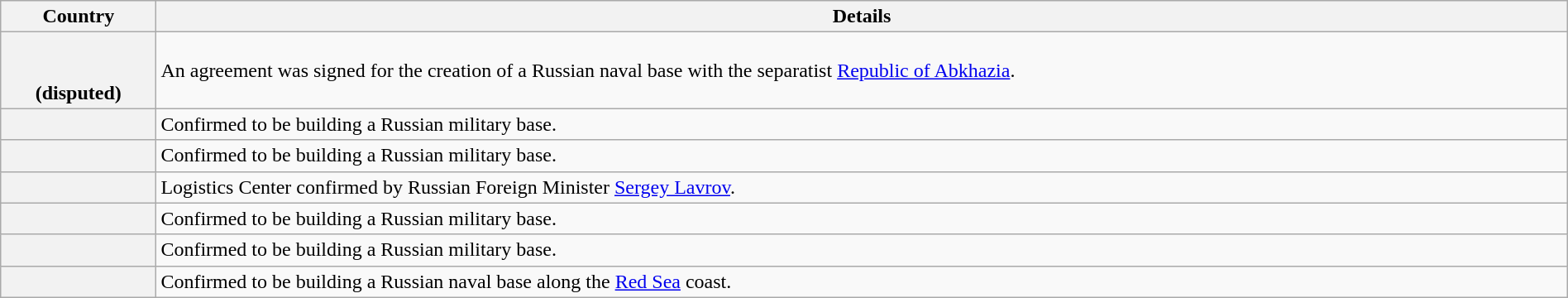<table class="wikitable" style="margin:auto; width:100%;">
<tr>
<th>Country</th>
<th>Details</th>
</tr>
<tr>
<th><br><br>(disputed)</th>
<td>An agreement was signed for the creation of a Russian naval base with the separatist <a href='#'>Republic of Abkhazia</a>.</td>
</tr>
<tr>
<th></th>
<td>Confirmed to be building a Russian military base.</td>
</tr>
<tr>
<th></th>
<td>Confirmed to be building a Russian military base.</td>
</tr>
<tr>
<th></th>
<td>Logistics Center confirmed by Russian Foreign Minister <a href='#'>Sergey Lavrov</a>.</td>
</tr>
<tr>
<th></th>
<td>Confirmed to be building a Russian military base.</td>
</tr>
<tr>
<th></th>
<td>Confirmed to be building a Russian military base.</td>
</tr>
<tr>
<th></th>
<td>Confirmed to be building a Russian naval base along the <a href='#'>Red Sea</a> coast.</td>
</tr>
</table>
